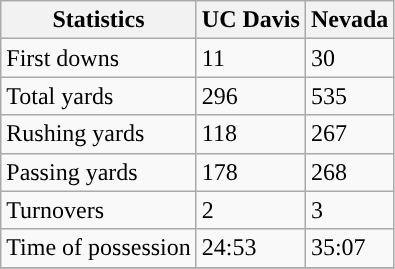<table class="wikitable">
<tr>
<th>Statistics</th>
<th>UC Davis</th>
<th>Nevada</th>
</tr>
<tr>
<td>First downs</td>
<td>11</td>
<td>30</td>
</tr>
<tr>
<td>Total yards</td>
<td>296</td>
<td>535</td>
</tr>
<tr>
<td>Rushing yards</td>
<td>118</td>
<td>267</td>
</tr>
<tr>
<td>Passing yards</td>
<td>178</td>
<td>268</td>
</tr>
<tr>
<td>Turnovers</td>
<td>2</td>
<td>3</td>
</tr>
<tr>
<td>Time of possession</td>
<td>24:53</td>
<td>35:07</td>
</tr>
<tr>
</tr>
</table>
